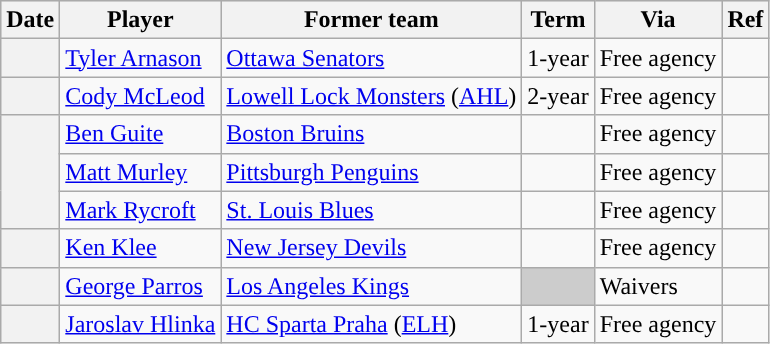<table class="wikitable plainrowheaders">
<tr style="background:#ddd; text-align:center;">
<th>Date</th>
<th>Player</th>
<th>Former team</th>
<th>Term</th>
<th>Via</th>
<th>Ref</th>
</tr>
<tr>
<th scope="row"></th>
<td><a href='#'>Tyler Arnason</a></td>
<td><a href='#'>Ottawa Senators</a></td>
<td>1-year</td>
<td>Free agency</td>
<td></td>
</tr>
<tr>
<th scope="row"></th>
<td><a href='#'>Cody McLeod</a></td>
<td><a href='#'>Lowell Lock Monsters</a> (<a href='#'>AHL</a>)</td>
<td>2-year</td>
<td>Free agency</td>
<td></td>
</tr>
<tr>
<th scope="row" rowspan=3></th>
<td><a href='#'>Ben Guite</a></td>
<td><a href='#'>Boston Bruins</a></td>
<td></td>
<td>Free agency</td>
<td></td>
</tr>
<tr>
<td><a href='#'>Matt Murley</a></td>
<td><a href='#'>Pittsburgh Penguins</a></td>
<td></td>
<td>Free agency</td>
<td></td>
</tr>
<tr>
<td><a href='#'>Mark Rycroft</a></td>
<td><a href='#'>St. Louis Blues</a></td>
<td></td>
<td>Free agency</td>
<td></td>
</tr>
<tr>
<th scope="row"></th>
<td><a href='#'>Ken Klee</a></td>
<td><a href='#'>New Jersey Devils</a></td>
<td></td>
<td>Free agency</td>
<td></td>
</tr>
<tr>
<th scope="row"></th>
<td><a href='#'>George Parros</a></td>
<td><a href='#'>Los Angeles Kings</a></td>
<td style="background:#ccc"></td>
<td>Waivers</td>
<td></td>
</tr>
<tr>
<th scope="row"></th>
<td><a href='#'>Jaroslav Hlinka</a></td>
<td><a href='#'>HC Sparta Praha</a> (<a href='#'>ELH</a>)</td>
<td>1-year</td>
<td>Free agency</td>
<td></td>
</tr>
</table>
